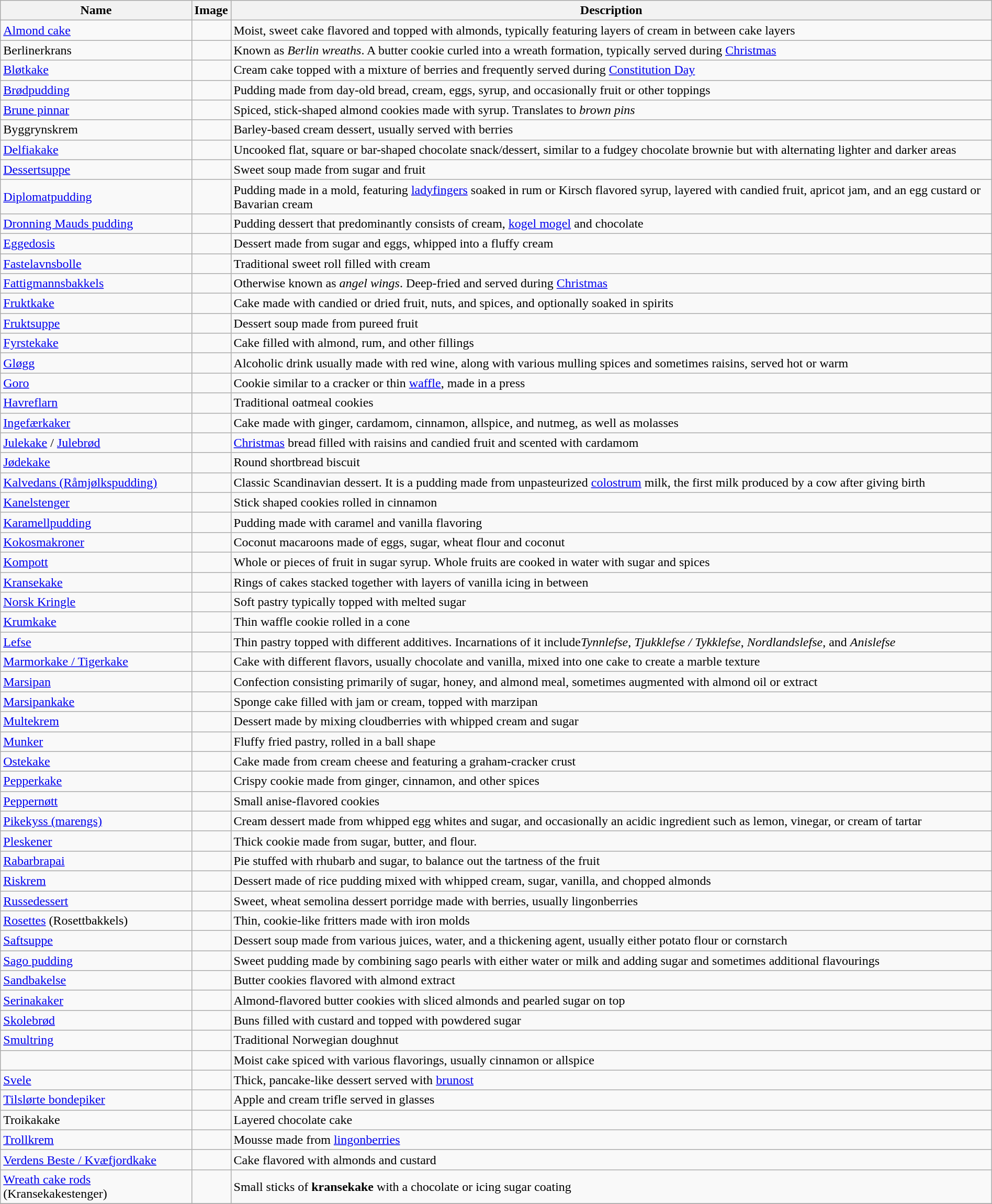<table class="wikitable sortable" width="100%">
<tr>
<th>Name</th>
<th class="unsortable">Image</th>
<th>Description</th>
</tr>
<tr>
<td><a href='#'>Almond cake</a></td>
<td></td>
<td>Moist, sweet cake flavored and topped with almonds, typically featuring layers of cream in between cake layers</td>
</tr>
<tr>
<td>Berlinerkrans</td>
<td></td>
<td>Known as <em>Berlin wreaths</em>. A butter cookie curled into a wreath formation, typically served during <a href='#'>Christmas</a></td>
</tr>
<tr>
<td><a href='#'>Bløtkake</a></td>
<td></td>
<td>Cream cake topped with a mixture of berries and frequently served during <a href='#'>Constitution Day</a></td>
</tr>
<tr>
<td><a href='#'>Brødpudding</a></td>
<td></td>
<td>Pudding made from day-old bread, cream, eggs, syrup, and occasionally fruit or other toppings</td>
</tr>
<tr>
<td><a href='#'>Brune pinnar</a></td>
<td></td>
<td>Spiced, stick-shaped almond cookies made with syrup. Translates to <em>brown pins</em></td>
</tr>
<tr>
<td>Byggrynskrem</td>
<td></td>
<td>Barley-based cream dessert, usually served with berries</td>
</tr>
<tr>
<td><a href='#'>Delfiakake</a></td>
<td></td>
<td>Uncooked flat, square or bar-shaped chocolate snack/dessert, similar to a fudgey chocolate brownie but with alternating lighter and darker areas</td>
</tr>
<tr>
<td><a href='#'>Dessertsuppe</a></td>
<td></td>
<td>Sweet soup made from sugar and fruit</td>
</tr>
<tr>
<td><a href='#'>Diplomatpudding</a></td>
<td></td>
<td>Pudding made in a mold, featuring <a href='#'>ladyfingers</a> soaked in rum or Kirsch flavored syrup, layered with candied fruit, apricot jam, and an egg custard or Bavarian cream</td>
</tr>
<tr>
<td><a href='#'>Dronning Mauds pudding</a></td>
<td></td>
<td>Pudding dessert that predominantly consists of cream, <a href='#'>kogel mogel</a> and chocolate</td>
</tr>
<tr>
<td><a href='#'>Eggedosis</a></td>
<td></td>
<td>Dessert made from sugar and eggs, whipped into a fluffy cream</td>
</tr>
<tr>
<td><a href='#'>Fastelavnsbolle</a></td>
<td></td>
<td>Traditional sweet roll filled with cream</td>
</tr>
<tr>
<td><a href='#'>Fattigmannsbakkels</a></td>
<td></td>
<td>Otherwise known as <em>angel wings</em>. Deep-fried and served during <a href='#'>Christmas</a></td>
</tr>
<tr>
<td><a href='#'>Fruktkake</a></td>
<td></td>
<td>Cake made with candied or dried fruit, nuts, and spices, and optionally soaked in spirits</td>
</tr>
<tr>
<td><a href='#'>Fruktsuppe</a></td>
<td></td>
<td>Dessert soup made from pureed fruit</td>
</tr>
<tr>
<td><a href='#'>Fyrstekake</a></td>
<td></td>
<td>Cake filled with almond, rum, and other fillings</td>
</tr>
<tr>
<td><a href='#'>Gløgg</a></td>
<td></td>
<td>Alcoholic drink usually made with red wine, along with various mulling spices and sometimes raisins, served hot or warm</td>
</tr>
<tr>
<td><a href='#'>Goro</a></td>
<td></td>
<td>Cookie similar to a cracker or thin <a href='#'>waffle</a>, made in a press</td>
</tr>
<tr>
<td><a href='#'>Havreflarn</a></td>
<td></td>
<td>Traditional oatmeal cookies</td>
</tr>
<tr>
<td><a href='#'>Ingefærkaker</a></td>
<td></td>
<td>Cake made with ginger, cardamom, cinnamon, allspice, and nutmeg, as well as molasses</td>
</tr>
<tr>
<td><a href='#'>Julekake</a> / <a href='#'>Julebrød</a></td>
<td></td>
<td><a href='#'>Christmas</a> bread filled with raisins and candied fruit and scented with cardamom</td>
</tr>
<tr>
<td><a href='#'>Jødekake</a></td>
<td></td>
<td>Round shortbread biscuit</td>
</tr>
<tr>
<td><a href='#'>Kalvedans (Råmjølkspudding)</a></td>
<td></td>
<td>Classic Scandinavian dessert. It is a pudding made from unpasteurized <a href='#'>colostrum</a> milk, the first milk produced by a cow after giving birth</td>
</tr>
<tr>
<td><a href='#'>Kanelstenger</a></td>
<td></td>
<td>Stick shaped cookies rolled in cinnamon</td>
</tr>
<tr>
<td><a href='#'>Karamellpudding</a></td>
<td></td>
<td>Pudding made with caramel and vanilla flavoring</td>
</tr>
<tr>
<td><a href='#'>Kokosmakroner</a></td>
<td></td>
<td>Coconut macaroons made of eggs, sugar, wheat flour and coconut</td>
</tr>
<tr>
<td><a href='#'>Kompott</a></td>
<td></td>
<td>Whole or pieces of fruit in sugar syrup. Whole fruits are cooked in water with sugar and spices</td>
</tr>
<tr>
<td><a href='#'>Kransekake</a></td>
<td></td>
<td>Rings of cakes stacked together with layers of vanilla icing in between</td>
</tr>
<tr>
<td><a href='#'>Norsk Kringle</a></td>
<td></td>
<td>Soft pastry typically topped with melted sugar</td>
</tr>
<tr>
<td><a href='#'>Krumkake</a></td>
<td></td>
<td>Thin waffle cookie rolled in a cone</td>
</tr>
<tr>
<td><a href='#'>Lefse</a></td>
<td></td>
<td>Thin pastry topped with different additives. Incarnations of it include<em>Tynnlefse</em>, <em>Tjukklefse / Tykklefse</em>, <em>Nordlandslefse</em>, and <em>Anislefse</em></td>
</tr>
<tr>
<td><a href='#'>Marmorkake / Tigerkake</a></td>
<td></td>
<td>Cake with different flavors, usually chocolate and vanilla, mixed into one cake to create a marble texture</td>
</tr>
<tr>
<td><a href='#'>Marsipan</a></td>
<td></td>
<td>Confection consisting primarily of sugar, honey, and almond meal, sometimes augmented with almond oil or extract</td>
</tr>
<tr>
<td><a href='#'>Marsipankake</a></td>
<td></td>
<td>Sponge cake filled with jam or cream, topped with marzipan</td>
</tr>
<tr>
<td><a href='#'>Multekrem</a></td>
<td></td>
<td>Dessert made by mixing cloudberries with whipped cream and sugar</td>
</tr>
<tr>
<td><a href='#'>Munker</a></td>
<td></td>
<td>Fluffy fried pastry, rolled in a ball shape</td>
</tr>
<tr>
<td><a href='#'>Ostekake</a></td>
<td></td>
<td>Cake made from cream cheese and featuring a graham-cracker crust</td>
</tr>
<tr>
<td><a href='#'>Pepperkake</a></td>
<td></td>
<td>Crispy cookie made from ginger, cinnamon, and other spices</td>
</tr>
<tr>
<td><a href='#'>Peppernøtt</a></td>
<td></td>
<td>Small anise-flavored cookies</td>
</tr>
<tr>
<td><a href='#'>Pikekyss (marengs)</a></td>
<td></td>
<td>Cream dessert made from whipped egg whites and sugar, and occasionally an acidic ingredient such as lemon, vinegar, or cream of tartar</td>
</tr>
<tr>
<td><a href='#'>Pleskener</a></td>
<td></td>
<td>Thick cookie made from sugar, butter, and flour.</td>
</tr>
<tr>
<td><a href='#'>Rabarbrapai</a></td>
<td></td>
<td>Pie stuffed with rhubarb and sugar, to balance out the tartness of the fruit</td>
</tr>
<tr>
<td><a href='#'>Riskrem</a></td>
<td></td>
<td>Dessert made of rice pudding mixed with whipped cream, sugar, vanilla, and chopped almonds</td>
</tr>
<tr>
<td><a href='#'>Russedessert</a></td>
<td></td>
<td>Sweet, wheat semolina dessert porridge made with berries, usually lingonberries</td>
</tr>
<tr>
<td><a href='#'>Rosettes</a> (Rosettbakkels)</td>
<td></td>
<td>Thin, cookie-like fritters made with iron molds</td>
</tr>
<tr>
<td><a href='#'>Saftsuppe</a></td>
<td></td>
<td>Dessert soup made from various juices, water, and a thickening agent, usually either potato flour or cornstarch</td>
</tr>
<tr>
<td><a href='#'>Sago pudding</a></td>
<td></td>
<td>Sweet pudding made by combining sago pearls with either water or milk and adding sugar and sometimes additional flavourings</td>
</tr>
<tr>
<td><a href='#'>Sandbakelse</a></td>
<td></td>
<td>Butter cookies flavored with almond extract</td>
</tr>
<tr>
<td><a href='#'>Serinakaker</a></td>
<td></td>
<td>Almond-flavored butter cookies with sliced almonds and pearled sugar on top</td>
</tr>
<tr>
<td><a href='#'>Skolebrød</a></td>
<td></td>
<td>Buns filled with custard and topped with powdered sugar</td>
</tr>
<tr>
<td><a href='#'>Smultring</a></td>
<td></td>
<td>Traditional Norwegian doughnut</td>
</tr>
<tr>
<td></td>
<td></td>
<td>Moist cake spiced with various flavorings, usually cinnamon or allspice</td>
</tr>
<tr>
<td><a href='#'>Svele</a></td>
<td></td>
<td>Thick, pancake-like dessert served with <a href='#'>brunost</a></td>
</tr>
<tr>
<td><a href='#'>Tilslørte bondepiker</a></td>
<td></td>
<td>Apple and cream trifle served in glasses</td>
</tr>
<tr>
<td>Troikakake</td>
<td></td>
<td>Layered chocolate cake</td>
</tr>
<tr>
<td><a href='#'>Trollkrem</a></td>
<td></td>
<td>Mousse made from <a href='#'>lingonberries</a></td>
</tr>
<tr>
<td><a href='#'>Verdens Beste / Kvæfjordkake</a></td>
<td></td>
<td>Cake flavored with almonds and custard</td>
</tr>
<tr>
<td><a href='#'>Wreath cake rods</a> (Kransekakestenger)</td>
<td></td>
<td>Small sticks of <strong>kransekake</strong> with a chocolate or icing sugar coating</td>
</tr>
<tr>
</tr>
</table>
